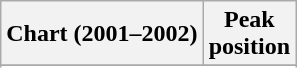<table class="wikitable sortable plainrowheaders" style="text-align:center">
<tr>
<th scope="col">Chart (2001–2002)</th>
<th scope="col">Peak<br>position</th>
</tr>
<tr>
</tr>
<tr>
</tr>
<tr>
</tr>
</table>
